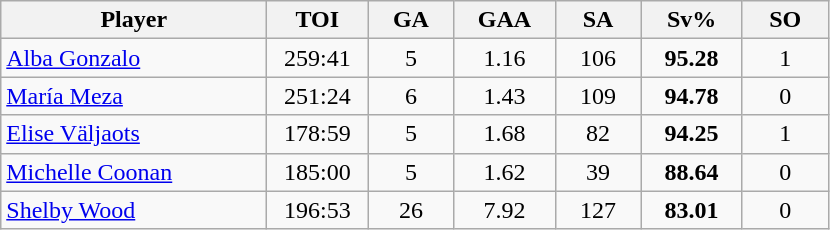<table class="wikitable sortable" style="text-align:center;">
<tr>
<th style="width:170px;">Player</th>
<th style="width:60px;">TOI</th>
<th style="width:50px;">GA</th>
<th style="width:60px;">GAA</th>
<th style="width:50px;">SA</th>
<th style="width:60px;">Sv%</th>
<th style="width:50px;">SO</th>
</tr>
<tr>
<td style="text-align:left;"> <a href='#'>Alba Gonzalo</a></td>
<td>259:41</td>
<td>5</td>
<td>1.16</td>
<td>106</td>
<td><strong>95.28</strong></td>
<td>1</td>
</tr>
<tr>
<td style="text-align:left;"> <a href='#'>María Meza</a></td>
<td>251:24</td>
<td>6</td>
<td>1.43</td>
<td>109</td>
<td><strong>94.78</strong></td>
<td>0</td>
</tr>
<tr>
<td style="text-align:left;"> <a href='#'>Elise Väljaots</a></td>
<td>178:59</td>
<td>5</td>
<td>1.68</td>
<td>82</td>
<td><strong>94.25</strong></td>
<td>1</td>
</tr>
<tr>
<td style="text-align:left;"> <a href='#'>Michelle Coonan</a></td>
<td>185:00</td>
<td>5</td>
<td>1.62</td>
<td>39</td>
<td><strong>88.64</strong></td>
<td>0</td>
</tr>
<tr>
<td style="text-align:left;"> <a href='#'>Shelby Wood</a></td>
<td>196:53</td>
<td>26</td>
<td>7.92</td>
<td>127</td>
<td><strong>83.01</strong></td>
<td>0</td>
</tr>
</table>
